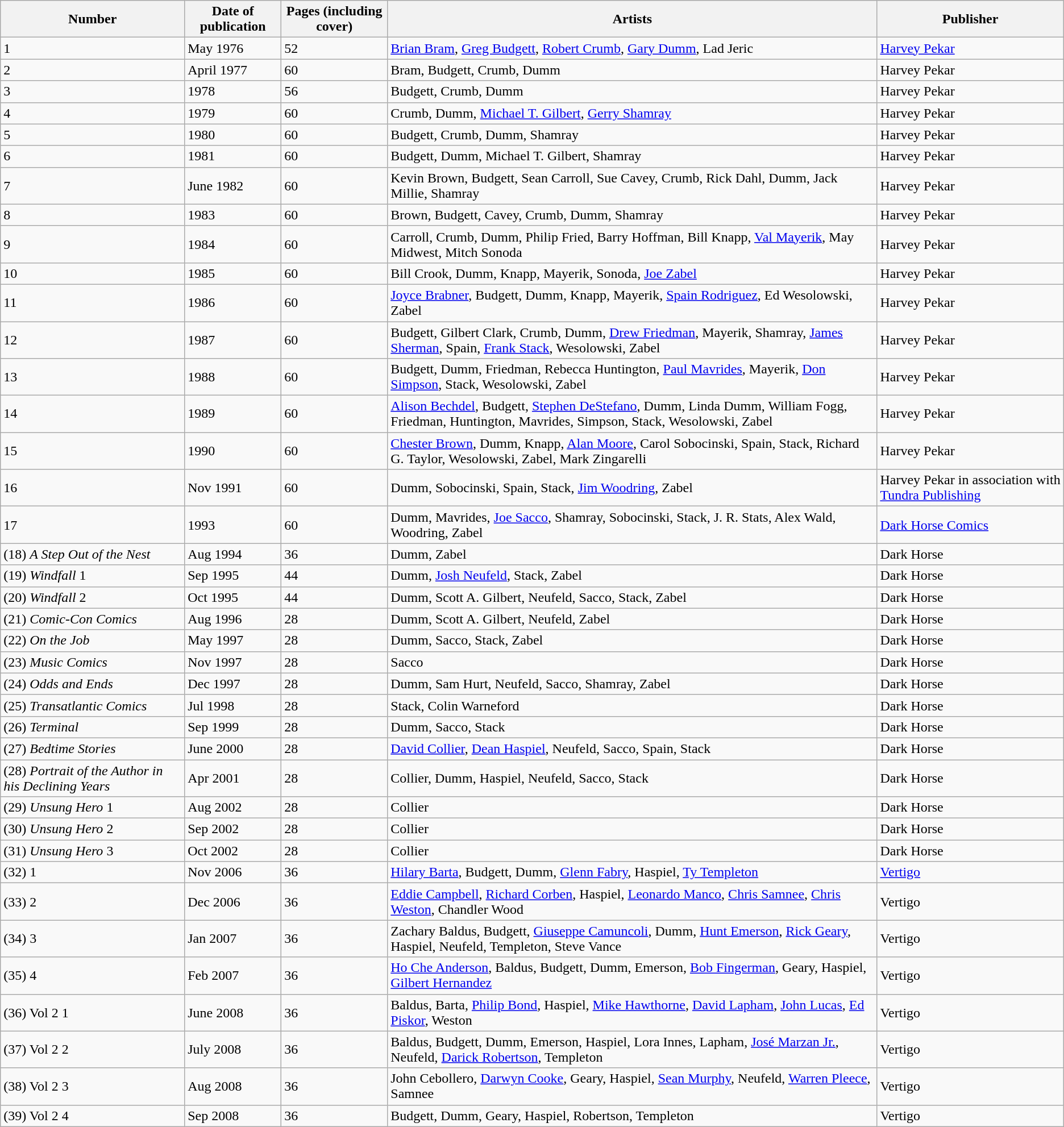<table class="wikitable">
<tr>
<th>Number</th>
<th>Date of publication</th>
<th>Pages (including cover)</th>
<th>Artists</th>
<th>Publisher</th>
</tr>
<tr>
<td>1</td>
<td>May 1976</td>
<td>52</td>
<td><a href='#'>Brian Bram</a>, <a href='#'>Greg Budgett</a>, <a href='#'>Robert Crumb</a>, <a href='#'>Gary Dumm</a>, Lad Jeric</td>
<td><a href='#'>Harvey Pekar</a></td>
</tr>
<tr>
<td>2</td>
<td>April 1977</td>
<td>60</td>
<td>Bram, Budgett, Crumb, Dumm</td>
<td>Harvey Pekar</td>
</tr>
<tr>
<td>3</td>
<td>1978</td>
<td>56</td>
<td>Budgett, Crumb, Dumm</td>
<td>Harvey Pekar</td>
</tr>
<tr>
<td>4</td>
<td>1979</td>
<td>60</td>
<td>Crumb, Dumm, <a href='#'>Michael T. Gilbert</a>, <a href='#'>Gerry Shamray</a></td>
<td>Harvey Pekar</td>
</tr>
<tr>
<td>5</td>
<td>1980</td>
<td>60</td>
<td>Budgett, Crumb, Dumm, Shamray</td>
<td>Harvey Pekar</td>
</tr>
<tr>
<td>6</td>
<td>1981</td>
<td>60</td>
<td>Budgett, Dumm, Michael T. Gilbert, Shamray</td>
<td>Harvey Pekar</td>
</tr>
<tr>
<td>7</td>
<td>June 1982</td>
<td>60</td>
<td>Kevin Brown, Budgett, Sean Carroll, Sue Cavey, Crumb, Rick Dahl, Dumm, Jack Millie, Shamray</td>
<td>Harvey Pekar</td>
</tr>
<tr>
<td>8</td>
<td>1983</td>
<td>60</td>
<td>Brown, Budgett, Cavey, Crumb, Dumm, Shamray</td>
<td>Harvey Pekar</td>
</tr>
<tr>
<td>9</td>
<td>1984</td>
<td>60</td>
<td>Carroll, Crumb, Dumm, Philip Fried, Barry Hoffman, Bill Knapp, <a href='#'>Val Mayerik</a>, May Midwest, Mitch Sonoda</td>
<td>Harvey Pekar</td>
</tr>
<tr>
<td>10</td>
<td>1985</td>
<td>60</td>
<td>Bill Crook, Dumm, Knapp, Mayerik, Sonoda, <a href='#'>Joe Zabel</a></td>
<td>Harvey Pekar</td>
</tr>
<tr>
<td>11</td>
<td>1986</td>
<td>60</td>
<td><a href='#'>Joyce Brabner</a>, Budgett, Dumm, Knapp, Mayerik, <a href='#'>Spain Rodriguez</a>, Ed Wesolowski, Zabel</td>
<td>Harvey Pekar</td>
</tr>
<tr>
<td>12</td>
<td>1987</td>
<td>60</td>
<td>Budgett, Gilbert Clark, Crumb, Dumm, <a href='#'>Drew Friedman</a>, Mayerik, Shamray, <a href='#'>James Sherman</a>, Spain, <a href='#'>Frank Stack</a>, Wesolowski, Zabel</td>
<td>Harvey Pekar</td>
</tr>
<tr>
<td>13</td>
<td>1988</td>
<td>60</td>
<td>Budgett, Dumm, Friedman, Rebecca Huntington, <a href='#'>Paul Mavrides</a>, Mayerik, <a href='#'>Don Simpson</a>, Stack, Wesolowski, Zabel</td>
<td>Harvey Pekar</td>
</tr>
<tr>
<td>14</td>
<td>1989</td>
<td>60</td>
<td><a href='#'>Alison Bechdel</a>, Budgett, <a href='#'>Stephen DeStefano</a>, Dumm, Linda Dumm, William Fogg, Friedman, Huntington, Mavrides, Simpson, Stack, Wesolowski, Zabel</td>
<td>Harvey Pekar</td>
</tr>
<tr>
<td>15</td>
<td>1990</td>
<td>60</td>
<td><a href='#'>Chester Brown</a>, Dumm, Knapp, <a href='#'>Alan Moore</a>, Carol Sobocinski, Spain, Stack, Richard G. Taylor, Wesolowski, Zabel, Mark Zingarelli</td>
<td>Harvey Pekar</td>
</tr>
<tr>
<td>16</td>
<td>Nov 1991</td>
<td>60</td>
<td>Dumm, Sobocinski, Spain, Stack, <a href='#'>Jim Woodring</a>, Zabel</td>
<td>Harvey Pekar in association with <a href='#'>Tundra Publishing</a></td>
</tr>
<tr>
<td>17</td>
<td>1993</td>
<td>60</td>
<td>Dumm, Mavrides, <a href='#'>Joe Sacco</a>, Shamray, Sobocinski, Stack, J. R. Stats, Alex Wald, Woodring, Zabel</td>
<td><a href='#'>Dark Horse Comics</a></td>
</tr>
<tr>
<td>(18) <em>A Step Out of the Nest</em></td>
<td>Aug 1994</td>
<td>36</td>
<td>Dumm, Zabel</td>
<td>Dark Horse</td>
</tr>
<tr>
<td>(19) <em>Windfall</em> 1</td>
<td>Sep 1995</td>
<td>44</td>
<td>Dumm, <a href='#'>Josh Neufeld</a>, Stack, Zabel</td>
<td>Dark Horse</td>
</tr>
<tr>
<td>(20) <em>Windfall</em> 2</td>
<td>Oct 1995</td>
<td>44</td>
<td>Dumm, Scott A. Gilbert, Neufeld, Sacco, Stack, Zabel</td>
<td>Dark Horse</td>
</tr>
<tr>
<td>(21) <em>Comic-Con Comics</em></td>
<td>Aug 1996</td>
<td>28</td>
<td>Dumm, Scott A. Gilbert, Neufeld, Zabel</td>
<td>Dark Horse</td>
</tr>
<tr>
<td>(22) <em>On the Job</em></td>
<td>May 1997</td>
<td>28</td>
<td>Dumm, Sacco, Stack, Zabel</td>
<td>Dark Horse</td>
</tr>
<tr>
<td>(23) <em>Music Comics</em></td>
<td>Nov 1997</td>
<td>28</td>
<td>Sacco</td>
<td>Dark Horse</td>
</tr>
<tr>
<td>(24) <em>Odds and Ends</em></td>
<td>Dec 1997</td>
<td>28</td>
<td>Dumm, Sam Hurt, Neufeld, Sacco, Shamray, Zabel</td>
<td>Dark Horse</td>
</tr>
<tr>
<td>(25) <em>Transatlantic Comics</em></td>
<td>Jul 1998</td>
<td>28</td>
<td>Stack, Colin Warneford</td>
<td>Dark Horse</td>
</tr>
<tr>
<td>(26) <em>Terminal</em></td>
<td>Sep 1999</td>
<td>28</td>
<td>Dumm, Sacco, Stack</td>
<td>Dark Horse</td>
</tr>
<tr>
<td>(27) <em>Bedtime Stories</em></td>
<td>June 2000</td>
<td>28</td>
<td><a href='#'>David Collier</a>, <a href='#'>Dean Haspiel</a>, Neufeld, Sacco, Spain, Stack</td>
<td>Dark Horse</td>
</tr>
<tr>
<td>(28) <em>Portrait of the Author in his Declining Years</em></td>
<td>Apr 2001</td>
<td>28</td>
<td>Collier, Dumm, Haspiel, Neufeld, Sacco, Stack</td>
<td>Dark Horse</td>
</tr>
<tr>
<td>(29) <em>Unsung Hero</em> 1</td>
<td>Aug 2002</td>
<td>28</td>
<td>Collier</td>
<td>Dark Horse</td>
</tr>
<tr>
<td>(30) <em>Unsung Hero</em> 2</td>
<td>Sep 2002</td>
<td>28</td>
<td>Collier</td>
<td>Dark Horse</td>
</tr>
<tr>
<td>(31) <em>Unsung Hero</em> 3</td>
<td>Oct 2002</td>
<td>28</td>
<td>Collier</td>
<td>Dark Horse</td>
</tr>
<tr>
<td>(32) 1</td>
<td>Nov 2006</td>
<td>36</td>
<td><a href='#'>Hilary Barta</a>, Budgett, Dumm, <a href='#'>Glenn Fabry</a>, Haspiel, <a href='#'>Ty Templeton</a></td>
<td><a href='#'>Vertigo</a></td>
</tr>
<tr>
<td>(33) 2</td>
<td>Dec 2006</td>
<td>36</td>
<td><a href='#'>Eddie Campbell</a>, <a href='#'>Richard Corben</a>, Haspiel, <a href='#'>Leonardo Manco</a>, <a href='#'>Chris Samnee</a>, <a href='#'>Chris Weston</a>, Chandler Wood</td>
<td>Vertigo</td>
</tr>
<tr>
<td>(34) 3</td>
<td>Jan 2007</td>
<td>36</td>
<td>Zachary Baldus, Budgett, <a href='#'>Giuseppe Camuncoli</a>, Dumm, <a href='#'>Hunt Emerson</a>, <a href='#'>Rick Geary</a>, Haspiel, Neufeld, Templeton, Steve Vance</td>
<td>Vertigo</td>
</tr>
<tr>
<td>(35) 4</td>
<td>Feb 2007</td>
<td>36</td>
<td><a href='#'>Ho Che Anderson</a>, Baldus, Budgett, Dumm, Emerson, <a href='#'>Bob Fingerman</a>, Geary, Haspiel, <a href='#'>Gilbert Hernandez</a></td>
<td>Vertigo</td>
</tr>
<tr>
<td>(36) Vol 2 1</td>
<td>June 2008</td>
<td>36</td>
<td>Baldus, Barta, <a href='#'>Philip Bond</a>, Haspiel, <a href='#'>Mike Hawthorne</a>, <a href='#'>David Lapham</a>, <a href='#'>John Lucas</a>, <a href='#'>Ed Piskor</a>, Weston</td>
<td>Vertigo</td>
</tr>
<tr>
<td>(37) Vol 2 2</td>
<td>July 2008</td>
<td>36</td>
<td>Baldus, Budgett, Dumm, Emerson, Haspiel, Lora Innes, Lapham, <a href='#'>José Marzan Jr.</a>, Neufeld, <a href='#'>Darick Robertson</a>, Templeton</td>
<td>Vertigo</td>
</tr>
<tr>
<td>(38) Vol 2 3</td>
<td>Aug 2008</td>
<td>36</td>
<td>John Cebollero, <a href='#'>Darwyn Cooke</a>, Geary, Haspiel, <a href='#'>Sean Murphy</a>, Neufeld, <a href='#'>Warren Pleece</a>, Samnee</td>
<td>Vertigo</td>
</tr>
<tr>
<td>(39) Vol 2 4</td>
<td>Sep 2008</td>
<td>36</td>
<td>Budgett, Dumm, Geary, Haspiel, Robertson, Templeton</td>
<td>Vertigo</td>
</tr>
</table>
